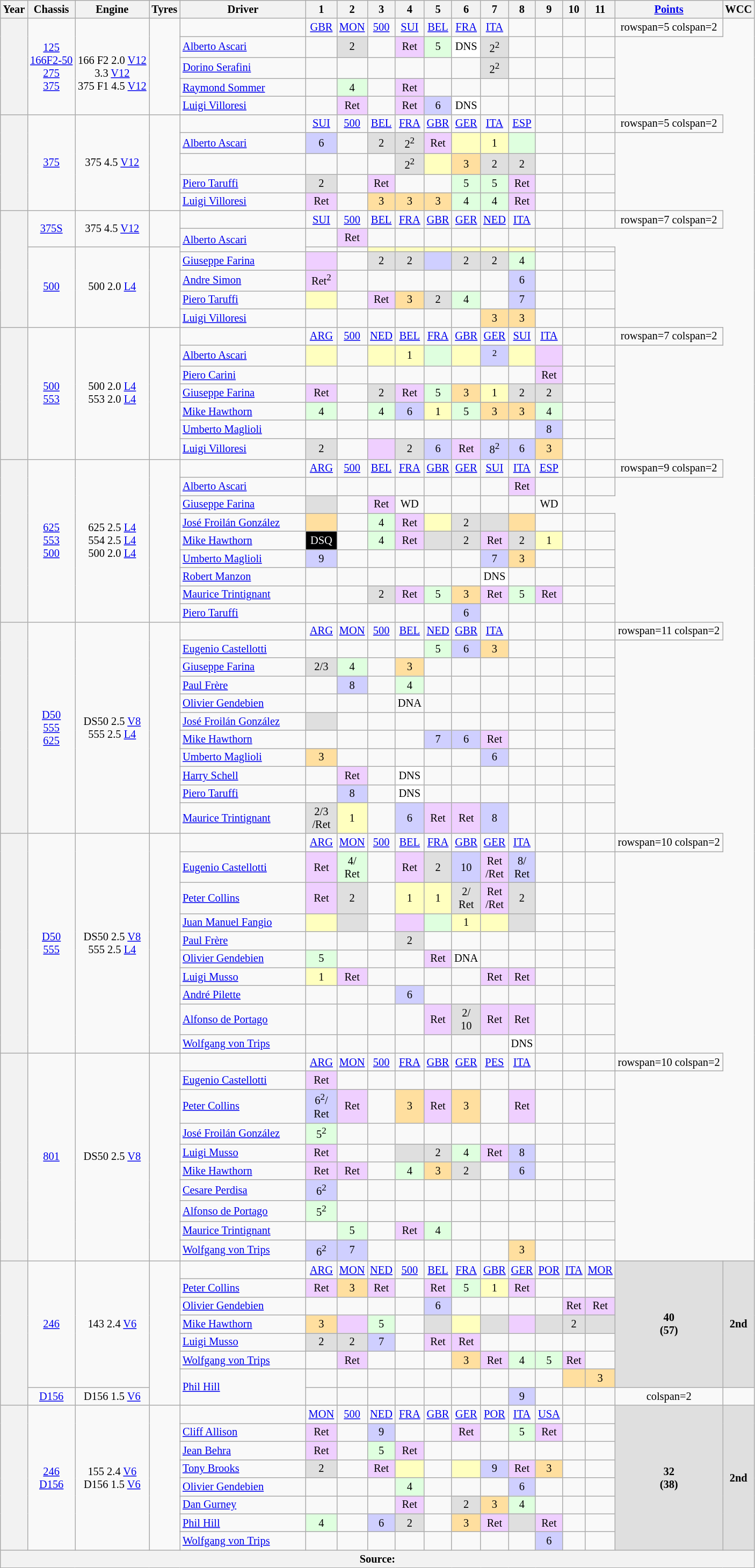<table class="wikitable" style="text-align:center; font-size:85%">
<tr>
<th>Year</th>
<th>Chassis</th>
<th>Engine</th>
<th>Tyres</th>
<th width="150px">Driver</th>
<th>1</th>
<th>2</th>
<th>3</th>
<th>4</th>
<th>5</th>
<th>6</th>
<th>7</th>
<th>8</th>
<th>9</th>
<th>10</th>
<th>11</th>
<th><a href='#'>Points</a></th>
<th>WCC</th>
</tr>
<tr>
<th rowspan="5"></th>
<td rowspan="5"><a href='#'>125</a><br><a href='#'>166F2-50</a><br><a href='#'>275</a><br><a href='#'>375</a></td>
<td rowspan="5"><br>166 F2 2.0 <a href='#'>V12</a><br>3.3 <a href='#'>V12</a><br>375 F1 4.5 <a href='#'>V12</a></td>
<td rowspan="5"></td>
<td></td>
<td><a href='#'>GBR</a></td>
<td><a href='#'>MON</a></td>
<td><a href='#'>500</a></td>
<td><a href='#'>SUI</a></td>
<td><a href='#'>BEL</a></td>
<td><a href='#'>FRA</a></td>
<td><a href='#'>ITA</a></td>
<td></td>
<td></td>
<td></td>
<td></td>
<td>rowspan=5 colspan=2 </td>
</tr>
<tr>
<td align="left"> <a href='#'>Alberto Ascari</a></td>
<td></td>
<td style="background-color:#DFDFDF">2</td>
<td></td>
<td style="background-color:#EFCFFF">Ret</td>
<td style="background-color:#DFFFDF">5</td>
<td style="background-color:#FFFFFF">DNS</td>
<td style="background-color:#DFDFDF">2<sup>2</sup></td>
<td></td>
<td></td>
<td></td>
<td></td>
</tr>
<tr>
<td align="left"> <a href='#'>Dorino Serafini</a></td>
<td></td>
<td></td>
<td></td>
<td></td>
<td></td>
<td></td>
<td style="background-color:#DFDFDF">2<sup>2</sup></td>
<td></td>
<td></td>
<td></td>
<td></td>
</tr>
<tr>
<td align="left"> <a href='#'>Raymond Sommer</a></td>
<td></td>
<td style="background-color:#DFFFDF">4</td>
<td></td>
<td style="background-color:#EFCFFF">Ret</td>
<td></td>
<td></td>
<td></td>
<td></td>
<td></td>
<td></td>
<td></td>
</tr>
<tr>
<td align="left"> <a href='#'>Luigi Villoresi</a></td>
<td></td>
<td style="background-color:#EFCFFF">Ret</td>
<td></td>
<td style="background-color:#EFCFFF">Ret</td>
<td style="background-color:#cfcfff">6</td>
<td style="background-color:#FFFFFF">DNS</td>
<td></td>
<td></td>
<td></td>
<td></td>
<td></td>
</tr>
<tr>
<th rowspan="5"></th>
<td rowspan="5"><a href='#'>375</a></td>
<td rowspan="5">375 4.5 <a href='#'>V12</a></td>
<td rowspan="5"></td>
<td></td>
<td><a href='#'>SUI</a></td>
<td><a href='#'>500</a></td>
<td><a href='#'>BEL</a></td>
<td><a href='#'>FRA</a></td>
<td><a href='#'>GBR</a></td>
<td><a href='#'>GER</a></td>
<td><a href='#'>ITA</a></td>
<td><a href='#'>ESP</a></td>
<td></td>
<td></td>
<td></td>
<td>rowspan=5 colspan=2 </td>
</tr>
<tr>
<td align="left"> <a href='#'>Alberto Ascari</a></td>
<td style="background-color:#cfcfff">6</td>
<td></td>
<td style="background-color:#dfdfdf">2</td>
<td style="background-color:#dfdfdf">2<sup>2</sup></td>
<td style="background-color:#efcfff">Ret</td>
<td style="background-color:#ffffbf"></td>
<td style="background-color:#ffffbf">1</td>
<td style="background-color:#dfffdf"></td>
<td></td>
<td></td>
<td></td>
</tr>
<tr>
<td align="left"></td>
<td></td>
<td></td>
<td></td>
<td style="background-color:#dfdfdf">2<sup>2</sup></td>
<td style="background-color:#ffffbf"></td>
<td style="background-color:#ffdf9f">3</td>
<td style="background-color:#dfdfdf">2</td>
<td style="background-color:#dfdfdf">2</td>
<td></td>
<td></td>
<td></td>
</tr>
<tr>
<td align="left"> <a href='#'>Piero Taruffi</a></td>
<td style="background-color:#dfdfdf">2</td>
<td></td>
<td style="background-color:#efcfff">Ret</td>
<td></td>
<td></td>
<td style="background-color:#dfffdf">5</td>
<td style="background-color:#dfffdf">5</td>
<td style="background-color:#efcfff">Ret</td>
<td></td>
<td></td>
<td></td>
</tr>
<tr>
<td align="left"> <a href='#'>Luigi Villoresi</a></td>
<td style="background-color:#efcfff">Ret</td>
<td></td>
<td style="background-color:#ffdf9f">3</td>
<td style="background-color:#ffdf9f">3</td>
<td style="background-color:#ffdf9f">3</td>
<td style="background-color:#dfffdf">4</td>
<td style="background-color:#dfffdf">4</td>
<td style="background-color:#efcfff">Ret</td>
<td></td>
<td></td>
<td></td>
</tr>
<tr>
<th rowspan=7></th>
<td rowspan=2><a href='#'>375S</a></td>
<td rowspan=2>375 4.5 <a href='#'>V12</a></td>
<td rowspan=2></td>
<td></td>
<td><a href='#'>SUI</a></td>
<td><a href='#'>500</a></td>
<td><a href='#'>BEL</a></td>
<td><a href='#'>FRA</a></td>
<td><a href='#'>GBR</a></td>
<td><a href='#'>GER</a></td>
<td><a href='#'>NED</a></td>
<td><a href='#'>ITA</a></td>
<td></td>
<td></td>
<td></td>
<td>rowspan=7 colspan=2 </td>
</tr>
<tr>
<td rowspan=2 align="left"> <a href='#'>Alberto Ascari</a></td>
<td></td>
<td style="background-color:#efcfff">Ret</td>
<td></td>
<td></td>
<td></td>
<td></td>
<td></td>
<td></td>
<td></td>
<td></td>
</tr>
<tr>
<td rowspan=5><a href='#'>500</a></td>
<td rowspan=5>500 2.0 <a href='#'>L4</a></td>
<td rowspan=5></td>
<td></td>
<td></td>
<td style="background-color:#ffffbf"></td>
<td style="background-color:#ffffbf"></td>
<td style="background-color:#ffffbf"></td>
<td style="background-color:#ffffbf"></td>
<td style="background-color:#ffffbf"></td>
<td style="background-color:#ffffbf"></td>
<td></td>
<td></td>
<td></td>
</tr>
<tr>
<td align="left"> <a href='#'>Giuseppe Farina</a></td>
<td style="background-color:#efcfff"></td>
<td></td>
<td style="background-color:#dfdfdf">2</td>
<td style="background-color:#dfdfdf">2</td>
<td style="background-color:#cfcfff"></td>
<td style="background-color:#dfdfdf">2</td>
<td style="background-color:#dfdfdf">2</td>
<td style="background-color:#dfffdf">4</td>
<td></td>
<td></td>
<td></td>
</tr>
<tr>
<td align="left"> <a href='#'>Andre Simon</a></td>
<td style="background-color:#efcfff">Ret<sup>2</sup></td>
<td></td>
<td></td>
<td></td>
<td></td>
<td></td>
<td></td>
<td style="background-color:#cfcfff">6</td>
<td></td>
<td></td>
<td></td>
</tr>
<tr>
<td align="left"> <a href='#'>Piero Taruffi</a></td>
<td style="background-color:#ffffbf"></td>
<td></td>
<td style="background-color:#efcfff">Ret</td>
<td style="background-color:#ffdf9f">3</td>
<td style="background-color:#dfdfdf">2</td>
<td style="background-color:#dfffdf">4</td>
<td></td>
<td style="background-color:#cfcfff">7</td>
<td></td>
<td></td>
<td></td>
</tr>
<tr>
<td align="left"> <a href='#'>Luigi Villoresi</a></td>
<td></td>
<td></td>
<td></td>
<td></td>
<td></td>
<td></td>
<td style="background-color:#ffdf9f">3</td>
<td style="background-color:#ffdf9f">3</td>
<td></td>
<td></td>
<td></td>
</tr>
<tr>
<th rowspan="7"></th>
<td rowspan="7"><a href='#'>500</a><br><a href='#'>553</a></td>
<td rowspan="7">500 2.0 <a href='#'>L4</a><br>553 2.0 <a href='#'>L4</a></td>
<td rowspan="7"></td>
<td></td>
<td><a href='#'>ARG</a></td>
<td><a href='#'>500</a></td>
<td><a href='#'>NED</a></td>
<td><a href='#'>BEL</a></td>
<td><a href='#'>FRA</a></td>
<td><a href='#'>GBR</a></td>
<td><a href='#'>GER</a></td>
<td><a href='#'>SUI</a></td>
<td><a href='#'>ITA</a></td>
<td></td>
<td></td>
<td>rowspan=7 colspan=2 </td>
</tr>
<tr>
<td align="left"> <a href='#'>Alberto Ascari</a></td>
<td style="background-color:#FFFFBF"></td>
<td></td>
<td style="background-color:#FFFFBF"></td>
<td style="background-color:#FFFFBF">1</td>
<td style="background-color:#DFFFDF"></td>
<td style="background-color:#FFFFBF"></td>
<td style="background-color:#CFCFFF"><sup>2</sup></td>
<td style="background-color:#FFFFBF"></td>
<td style="background-color:#EFCFFF"></td>
<td></td>
<td></td>
</tr>
<tr>
<td align="left"> <a href='#'>Piero Carini</a></td>
<td></td>
<td></td>
<td></td>
<td></td>
<td></td>
<td></td>
<td></td>
<td></td>
<td style="background-color:#EFCFFF">Ret</td>
<td></td>
<td></td>
</tr>
<tr>
<td align="left"> <a href='#'>Giuseppe Farina</a></td>
<td style="background-color:#EFCFFF">Ret</td>
<td></td>
<td style="background-color:#DFDFDF">2</td>
<td style="background-color:#EFCFFF">Ret</td>
<td style="background-color:#DFFFDF">5</td>
<td style="background-color:#FFDF9F">3</td>
<td style="background-color:#FFFFBF">1</td>
<td style="background-color:#DFDFDF">2</td>
<td style="background-color:#DFDFDF">2</td>
<td></td>
<td></td>
</tr>
<tr>
<td align="left"> <a href='#'>Mike Hawthorn</a></td>
<td style="background-color:#DFFFDF">4</td>
<td></td>
<td style="background-color:#DFFFDF">4</td>
<td style="background-color:#CFCFFF">6</td>
<td style="background-color:#FFFFBF">1</td>
<td style="background-color:#DFFFDF">5</td>
<td style="background-color:#FFDF9F">3</td>
<td style="background-color:#FFDF9F">3</td>
<td style="background-color:#DFFFDF">4</td>
<td></td>
<td></td>
</tr>
<tr>
<td align="left"> <a href='#'>Umberto Maglioli</a></td>
<td></td>
<td></td>
<td></td>
<td></td>
<td></td>
<td></td>
<td></td>
<td></td>
<td style="background-color:#CFCFFF">8</td>
<td></td>
<td></td>
</tr>
<tr>
<td align="left"> <a href='#'>Luigi Villoresi</a></td>
<td style="background-color:#DFDFDF">2</td>
<td></td>
<td style="background-color:#EFCFFF"></td>
<td style="background-color:#DFDFDF">2</td>
<td style="background-color:#CFCFFF">6</td>
<td style="background-color:#EFCFFF">Ret</td>
<td style="background-color:#CFCFFF">8<sup>2</sup></td>
<td style="background-color:#CFCFFF">6</td>
<td style="background-color:#FFDF9F">3</td>
<td></td>
<td></td>
</tr>
<tr>
<th rowspan="9"></th>
<td rowspan="9"><a href='#'>625</a><br><a href='#'>553</a><br><a href='#'>500</a></td>
<td rowspan="9">625 2.5 <a href='#'>L4</a><br>554 2.5 <a href='#'>L4</a><br>500 2.0 <a href='#'>L4</a></td>
<td rowspan="9"></td>
<td></td>
<td><a href='#'>ARG</a></td>
<td><a href='#'>500</a></td>
<td><a href='#'>BEL</a></td>
<td><a href='#'>FRA</a></td>
<td><a href='#'>GBR</a></td>
<td><a href='#'>GER</a></td>
<td><a href='#'>SUI</a></td>
<td><a href='#'>ITA</a></td>
<td><a href='#'>ESP</a></td>
<td></td>
<td></td>
<td>rowspan=9 colspan=2 </td>
</tr>
<tr>
<td align="left"> <a href='#'>Alberto Ascari</a></td>
<td></td>
<td></td>
<td></td>
<td></td>
<td></td>
<td></td>
<td></td>
<td style="background-color:#EFCFFF">Ret</td>
<td></td>
<td></td>
<td></td>
</tr>
<tr>
<td align="left"> <a href='#'>Giuseppe Farina</a></td>
<td style="background-color:#DFDFDF"></td>
<td></td>
<td style="background-color:#EFCFFF">Ret</td>
<td>WD</td>
<td></td>
<td></td>
<td></td>
<td></td>
<td>WD</td>
<td></td>
</tr>
<tr>
<td align="left"> <a href='#'>José Froilán González</a></td>
<td style="background-color:#FFDF9F"></td>
<td></td>
<td style="background-color:#DFFFDF">4</td>
<td style="background-color:#EFCFFF">Ret</td>
<td style="background-color:#FFFFBF"></td>
<td style="background-color:#DFDFDF">2</td>
<td style="background-color:#DFDFDF"></td>
<td style="background-color:#FFDF9F"></td>
<td></td>
<td></td>
<td></td>
</tr>
<tr>
<td align="left"> <a href='#'>Mike Hawthorn</a></td>
<td style="background-color:#000000; color:white">DSQ</td>
<td></td>
<td style="background-color:#DFFFDF">4</td>
<td style="background-color:#EFCFFF">Ret</td>
<td style="background-color:#DFDFDF"></td>
<td style="background-color:#DFDFDF">2</td>
<td style="background-color:#EFCFFF">Ret</td>
<td style="background-color:#DFDFDF">2</td>
<td style="background-color:#FFFFBF">1</td>
<td></td>
<td></td>
</tr>
<tr>
<td align="left"> <a href='#'>Umberto Maglioli</a></td>
<td style="background-color:#CFCFFF">9</td>
<td></td>
<td></td>
<td></td>
<td></td>
<td></td>
<td style="background-color:#CFCFFF">7</td>
<td style="background-color:#FFDF9F">3</td>
<td></td>
<td></td>
<td></td>
</tr>
<tr>
<td align="left"> <a href='#'>Robert Manzon</a></td>
<td></td>
<td></td>
<td></td>
<td></td>
<td></td>
<td></td>
<td style="background-color:#FFFFFF">DNS</td>
<td></td>
<td></td>
<td></td>
<td></td>
</tr>
<tr>
<td align="left"> <a href='#'>Maurice Trintignant</a></td>
<td></td>
<td></td>
<td style="background-color:#DFDFDF">2</td>
<td style="background-color:#EFCFFF">Ret</td>
<td style="background-color:#DFFFDF">5</td>
<td style="background-color:#FFDF9F">3</td>
<td style="background-color:#EFCFFF">Ret</td>
<td style="background-color:#DFFFDF">5</td>
<td style="background-color:#EFCFFF">Ret</td>
<td></td>
<td></td>
</tr>
<tr>
<td align="left"> <a href='#'>Piero Taruffi</a></td>
<td></td>
<td></td>
<td></td>
<td></td>
<td></td>
<td style="background-color:#CFCFFF">6</td>
<td></td>
<td></td>
<td></td>
<td></td>
<td></td>
</tr>
<tr>
<th rowspan="11"></th>
<td rowspan="11"><a href='#'>D50</a><br><a href='#'>555</a><br><a href='#'>625</a></td>
<td rowspan="11">DS50 2.5 <a href='#'>V8</a><br>555 2.5 <a href='#'>L4</a></td>
<td rowspan="11"></td>
<td></td>
<td><a href='#'>ARG</a></td>
<td><a href='#'>MON</a></td>
<td><a href='#'>500</a></td>
<td><a href='#'>BEL</a></td>
<td><a href='#'>NED</a></td>
<td><a href='#'>GBR</a></td>
<td><a href='#'>ITA</a></td>
<td></td>
<td></td>
<td></td>
<td></td>
<td>rowspan=11 colspan=2 </td>
</tr>
<tr>
<td align="left"> <a href='#'>Eugenio Castellotti</a></td>
<td></td>
<td></td>
<td></td>
<td></td>
<td style="background-color:#DFFFDF">5</td>
<td style="background-color:#CFCFFF">6</td>
<td style="background-color:#FFDF9F">3</td>
<td></td>
<td></td>
<td></td>
<td></td>
</tr>
<tr>
<td align="left"> <a href='#'>Giuseppe Farina</a></td>
<td style="background-color:#DFDFDF">2/3</td>
<td style="background-color:#DFFFDF">4</td>
<td></td>
<td style="background-color:#FFDF9F">3</td>
<td></td>
<td></td>
<td></td>
<td></td>
<td></td>
<td></td>
<td></td>
</tr>
<tr>
<td align="left"> <a href='#'>Paul Frère</a></td>
<td></td>
<td style="background-color:#CFCFFF">8</td>
<td></td>
<td style="background-color:#DFFFDF">4</td>
<td></td>
<td></td>
<td></td>
<td></td>
<td></td>
<td></td>
<td></td>
</tr>
<tr>
<td align="left"> <a href='#'>Olivier Gendebien</a></td>
<td></td>
<td></td>
<td></td>
<td>DNA</td>
<td></td>
<td></td>
<td></td>
<td></td>
<td></td>
<td></td>
<td></td>
</tr>
<tr>
<td align="left"> <a href='#'>José Froilán González</a></td>
<td style="background-color:#DFDFDF"></td>
<td></td>
<td></td>
<td></td>
<td></td>
<td></td>
<td></td>
<td></td>
<td></td>
<td></td>
<td></td>
</tr>
<tr>
<td align="left"> <a href='#'>Mike Hawthorn</a></td>
<td></td>
<td></td>
<td></td>
<td></td>
<td style="background-color:#CFCFFF">7</td>
<td style="background-color:#CFCFFF">6</td>
<td style="background-color:#EFCFFF">Ret</td>
<td></td>
<td></td>
<td></td>
<td></td>
</tr>
<tr>
<td align="left"> <a href='#'>Umberto Maglioli</a></td>
<td style="background-color:#FFDF9F">3</td>
<td></td>
<td></td>
<td></td>
<td></td>
<td></td>
<td style="background-color:#CFCFFF">6</td>
<td></td>
<td></td>
<td></td>
<td></td>
</tr>
<tr>
<td align="left"> <a href='#'>Harry Schell</a></td>
<td></td>
<td style="background-color:#EFCFFF">Ret</td>
<td></td>
<td style="background-color:#FFFFFF">DNS</td>
<td></td>
<td></td>
<td></td>
<td></td>
<td></td>
<td></td>
<td></td>
</tr>
<tr>
<td align="left"> <a href='#'>Piero Taruffi</a></td>
<td></td>
<td style="background-color:#CFCFFF">8</td>
<td></td>
<td style="background-color:#FFFFFF">DNS</td>
<td></td>
<td></td>
<td></td>
<td></td>
<td></td>
<td></td>
<td></td>
</tr>
<tr>
<td align="left"> <a href='#'>Maurice Trintignant</a></td>
<td style="background-color:#DFDFDF">2/3<br>/Ret</td>
<td style="background-color:#FFFFBF">1</td>
<td></td>
<td style="background-color:#CFCFFF">6</td>
<td style="background-color:#EFCFFF">Ret</td>
<td style="background-color:#EFCFFF">Ret</td>
<td style="background-color:#CFCFFF">8</td>
<td></td>
<td></td>
<td></td>
<td></td>
</tr>
<tr>
<th rowspan="10"></th>
<td rowspan="10"><a href='#'>D50</a><br><a href='#'>555</a></td>
<td rowspan="10">DS50 2.5 <a href='#'>V8</a><br>555 2.5 <a href='#'>L4</a></td>
<td rowspan="10"><br><br></td>
<td></td>
<td><a href='#'>ARG</a></td>
<td><a href='#'>MON</a></td>
<td><a href='#'>500</a></td>
<td><a href='#'>BEL</a></td>
<td><a href='#'>FRA</a></td>
<td><a href='#'>GBR</a></td>
<td><a href='#'>GER</a></td>
<td><a href='#'>ITA</a></td>
<td></td>
<td></td>
<td></td>
<td>rowspan=10 colspan=2 </td>
</tr>
<tr>
<td align="left"> <a href='#'>Eugenio Castellotti</a></td>
<td style="background-color:#EFCFFF">Ret</td>
<td style="background-color:#DFFFDF">4/<br>Ret</td>
<td></td>
<td style="background-color:#EFCFFF">Ret</td>
<td style="background-color:#DFDFDF">2</td>
<td style="background-color:#CFCFFF">10</td>
<td style="background-color:#EFCFFF">Ret<br>/Ret</td>
<td style="background-color:#CFCFFF">8/<br>Ret</td>
<td></td>
<td></td>
<td></td>
</tr>
<tr>
<td align="left"> <a href='#'>Peter Collins</a></td>
<td style="background-color:#EFCFFF">Ret</td>
<td style="background-color:#DFDFDF">2</td>
<td></td>
<td style="background-color:#FFFFBF">1</td>
<td style="background-color:#FFFFBF">1</td>
<td style="background-color:#DFDFDF">2/<br>Ret</td>
<td style="background-color:#EFCFFF">Ret<br>/Ret</td>
<td style="background-color:#DFDFDF">2</td>
<td></td>
<td></td>
<td></td>
</tr>
<tr>
<td align="left"> <a href='#'>Juan Manuel Fangio</a></td>
<td style="background-color:#FFFFBF"></td>
<td style="background-color:#DFDFDF"></td>
<td></td>
<td style="background-color:#EFCFFF"></td>
<td style="background-color:#DFFFDF"></td>
<td style="background-color:#FFFFBF">1</td>
<td style="background-color:#FFFFBF"></td>
<td style="background-color:#DFDFDF"></td>
<td></td>
<td></td>
<td></td>
</tr>
<tr>
<td align="left"> <a href='#'>Paul Frère</a></td>
<td></td>
<td></td>
<td></td>
<td style="background-color:#DFDFDF">2</td>
<td></td>
<td></td>
<td></td>
<td></td>
<td></td>
<td></td>
<td></td>
</tr>
<tr>
<td align="left"> <a href='#'>Olivier Gendebien</a></td>
<td style="background-color:#DFFFDF">5</td>
<td></td>
<td></td>
<td></td>
<td style="background-color:#EFCFFF">Ret</td>
<td>DNA</td>
<td></td>
<td></td>
<td></td>
<td></td>
<td></td>
</tr>
<tr>
<td align="left"> <a href='#'>Luigi Musso</a></td>
<td style="background-color:#FFFFBF">1</td>
<td style="background-color:#EFCFFF">Ret</td>
<td></td>
<td></td>
<td></td>
<td></td>
<td style="background-color:#EFCFFF">Ret</td>
<td style="background-color:#EFCFFF">Ret</td>
<td></td>
<td></td>
<td></td>
</tr>
<tr>
<td align="left"> <a href='#'>André Pilette</a></td>
<td></td>
<td></td>
<td></td>
<td style="background-color:#CFCFFF">6</td>
<td></td>
<td></td>
<td></td>
<td></td>
<td></td>
<td></td>
<td></td>
</tr>
<tr>
<td align="left"> <a href='#'>Alfonso de Portago</a></td>
<td></td>
<td></td>
<td></td>
<td></td>
<td style="background-color:#EFCFFF">Ret</td>
<td style="background-color:#DFDFDF">2/<br>10</td>
<td style="background-color:#EFCFFF">Ret</td>
<td style="background-color:#EFCFFF">Ret</td>
<td></td>
<td></td>
<td></td>
</tr>
<tr>
<td align="left"> <a href='#'>Wolfgang von Trips</a></td>
<td></td>
<td></td>
<td></td>
<td></td>
<td></td>
<td></td>
<td></td>
<td style="background-color:#FFFFFF">DNS</td>
<td></td>
<td></td>
<td></td>
</tr>
<tr>
<th rowspan="10"></th>
<td rowspan="10"><a href='#'>801</a></td>
<td rowspan="10">DS50 2.5 <a href='#'>V8</a></td>
<td rowspan="10"><br></td>
<td></td>
<td><a href='#'>ARG</a></td>
<td><a href='#'>MON</a></td>
<td><a href='#'>500</a></td>
<td><a href='#'>FRA</a></td>
<td><a href='#'>GBR</a></td>
<td><a href='#'>GER</a></td>
<td><a href='#'>PES</a></td>
<td><a href='#'>ITA</a></td>
<td></td>
<td></td>
<td></td>
<td>rowspan=10 colspan=2 </td>
</tr>
<tr>
<td align="left"> <a href='#'>Eugenio Castellotti</a></td>
<td style="background-color:#EFCFFF">Ret</td>
<td></td>
<td></td>
<td></td>
<td></td>
<td></td>
<td></td>
<td></td>
<td></td>
<td></td>
<td></td>
</tr>
<tr>
<td align="left"> <a href='#'>Peter Collins</a></td>
<td style="background-color:#CFCFFF">6<sup>2</sup>/<br>Ret</td>
<td style="background-color:#EFCFFF">Ret</td>
<td></td>
<td style="background-color:#FFDF9F">3</td>
<td style="background-color:#EFCFFF">Ret</td>
<td style="background-color:#FFDF9F">3</td>
<td></td>
<td style="background-color:#EFCFFF">Ret</td>
<td></td>
<td></td>
<td></td>
</tr>
<tr>
<td align="left"> <a href='#'>José Froilán González</a></td>
<td style="background-color:#DFFFDF">5<sup>2</sup></td>
<td></td>
<td></td>
<td></td>
<td></td>
<td></td>
<td></td>
<td></td>
<td></td>
<td></td>
<td></td>
</tr>
<tr>
<td align="left"> <a href='#'>Luigi Musso</a></td>
<td style="background-color:#EFCFFF">Ret</td>
<td></td>
<td></td>
<td style="background-color:#DFDFDF"></td>
<td style="background-color:#DFDFDF">2</td>
<td style="background-color:#DFFFDF">4</td>
<td style="background-color:#EFCFFF">Ret</td>
<td style="background-color:#CFCFFF">8</td>
<td></td>
<td></td>
<td></td>
</tr>
<tr>
<td align="left"> <a href='#'>Mike Hawthorn</a></td>
<td style="background-color:#EFCFFF">Ret</td>
<td style="background-color:#EFCFFF">Ret</td>
<td></td>
<td style="background-color:#DFFFDF">4</td>
<td style="background-color:#FFDF9F">3</td>
<td style="background-color:#DFDFDF">2</td>
<td></td>
<td style="background-color:#CFCFFF">6</td>
<td></td>
<td></td>
<td></td>
</tr>
<tr>
<td align="left"> <a href='#'>Cesare Perdisa</a></td>
<td style="background-color:#CFCFFF">6<sup>2</sup></td>
<td></td>
<td></td>
<td></td>
<td></td>
<td></td>
<td></td>
<td></td>
<td></td>
<td></td>
<td></td>
</tr>
<tr>
<td align="left"> <a href='#'>Alfonso de Portago</a></td>
<td style="background-color:#DFFFDF">5<sup>2</sup></td>
<td></td>
<td></td>
<td></td>
<td></td>
<td></td>
<td></td>
<td></td>
<td></td>
<td></td>
<td></td>
</tr>
<tr>
<td align="left"> <a href='#'>Maurice Trintignant</a></td>
<td></td>
<td style="background-color:#DFFFDF">5</td>
<td></td>
<td style="background-color:#EFCFFF">Ret</td>
<td style="background-color:#DFFFDF">4</td>
<td></td>
<td></td>
<td></td>
<td></td>
<td></td>
<td></td>
</tr>
<tr>
<td align="left"> <a href='#'>Wolfgang von Trips</a></td>
<td style="background-color:#CFCFFF">6<sup>2</sup></td>
<td style="background-color:#CFCFFF">7</td>
<td></td>
<td></td>
<td></td>
<td></td>
<td></td>
<td style="background-color:#FFDF9F">3</td>
<td></td>
<td></td>
<td></td>
</tr>
<tr>
<th rowspan="8"></th>
<td rowspan="7"><a href='#'>246</a></td>
<td rowspan="7">143 2.4 <a href='#'>V6</a></td>
<td rowspan="8"></td>
<td></td>
<td><a href='#'>ARG</a></td>
<td><a href='#'>MON</a></td>
<td><a href='#'>NED</a></td>
<td><a href='#'>500</a></td>
<td><a href='#'>BEL</a></td>
<td><a href='#'>FRA</a></td>
<td><a href='#'>GBR</a></td>
<td><a href='#'>GER</a></td>
<td><a href='#'>POR</a></td>
<td><a href='#'>ITA</a></td>
<td><a href='#'>MOR</a></td>
<th rowspan="7" style="background-color:#DFDFDF">40<br>(57)</th>
<th rowspan="7" style="background-color:#DFDFDF">2nd</th>
</tr>
<tr>
<td align="left"> <a href='#'>Peter Collins</a></td>
<td style="background-color:#EFCFFF">Ret</td>
<td style="background-color:#FFDF9F">3</td>
<td style="background-color:#EFCFFF">Ret</td>
<td></td>
<td style="background-color:#EFCFFF">Ret</td>
<td style="background-color:#DFFFDF">5</td>
<td style="background-color:#FFFFBF">1</td>
<td style="background-color:#EFCFFF">Ret</td>
<td></td>
<td></td>
<td></td>
</tr>
<tr>
<td align="left"> <a href='#'>Olivier Gendebien</a></td>
<td></td>
<td></td>
<td></td>
<td></td>
<td style="background-color:#CFCFFF">6</td>
<td></td>
<td></td>
<td></td>
<td></td>
<td style="background-color:#EFCFFF">Ret</td>
<td style="background-color:#EFCFFF">Ret</td>
</tr>
<tr>
<td align="left"> <a href='#'>Mike Hawthorn</a></td>
<td style="background-color:#FFDF9F">3</td>
<td style="background-color:#EFCFFF"></td>
<td style="background-color:#DFFFDF">5</td>
<td></td>
<td style="background-color:#DFDFDF"></td>
<td style="background-color:#FFFFBF"></td>
<td style="background-color:#DFDFDF"></td>
<td style="background-color:#EFCFFF"></td>
<td style="background-color:#DFDFDF"></td>
<td style="background-color:#DFDFDF">2</td>
<td style="background-color:#DFDFDF"></td>
</tr>
<tr>
<td align="left"> <a href='#'>Luigi Musso</a></td>
<td style="background-color:#DFDFDF">2</td>
<td style="background-color:#DFDFDF">2</td>
<td style="background-color:#CFCFFF">7</td>
<td></td>
<td style="background-color:#EFCFFF">Ret</td>
<td style="background-color:#EFCFFF">Ret</td>
<td></td>
<td></td>
<td></td>
<td></td>
<td></td>
</tr>
<tr>
<td align="left"> <a href='#'>Wolfgang von Trips</a></td>
<td></td>
<td style="background-color:#EFCFFF">Ret</td>
<td></td>
<td></td>
<td></td>
<td style="background-color:#FFDF9F">3</td>
<td style="background-color:#EFCFFF">Ret</td>
<td style="background-color:#DFFFDF">4</td>
<td style="background-color:#DFFFDF">5</td>
<td style="background-color:#EFCFFF">Ret</td>
<td></td>
</tr>
<tr>
<td rowspan="2" align="left"> <a href='#'>Phil Hill</a></td>
<td></td>
<td></td>
<td></td>
<td></td>
<td></td>
<td></td>
<td></td>
<td></td>
<td></td>
<td style="background-color:#FFDF9F"></td>
<td style="background-color:#FFDF9F">3</td>
</tr>
<tr>
<td><a href='#'>D156</a></td>
<td>D156 1.5 <a href='#'>V6</a></td>
<td></td>
<td></td>
<td></td>
<td></td>
<td></td>
<td></td>
<td></td>
<td style="background:#CFCFFF;">9</td>
<td></td>
<td></td>
<td></td>
<td>colspan=2 </td>
</tr>
<tr>
<th rowspan="8"></th>
<td rowspan="8"><a href='#'>246</a><br><a href='#'>D156</a></td>
<td rowspan="8">155 2.4 <a href='#'>V6</a><br>D156 1.5 <a href='#'>V6</a></td>
<td rowspan="8"></td>
<td></td>
<td><a href='#'>MON</a></td>
<td><a href='#'>500</a></td>
<td><a href='#'>NED</a></td>
<td><a href='#'>FRA</a></td>
<td><a href='#'>GBR</a></td>
<td><a href='#'>GER</a></td>
<td><a href='#'>POR</a></td>
<td><a href='#'>ITA</a></td>
<td><a href='#'>USA</a></td>
<td></td>
<td></td>
<th rowspan="8" style="background-color:#DFDFDF">32<br>(38)</th>
<th rowspan="8" style="background-color:#DFDFDF">2nd</th>
</tr>
<tr>
<td align="left"> <a href='#'>Cliff Allison</a></td>
<td style="background-color:#EFCFFF">Ret</td>
<td></td>
<td style="background-color:#CFCFFF">9</td>
<td></td>
<td></td>
<td style="background-color:#EFCFFF">Ret</td>
<td></td>
<td style="background-color:#DFFFDF">5</td>
<td style="background-color:#EFCFFF">Ret</td>
<td></td>
<td></td>
</tr>
<tr>
<td align="left"> <a href='#'>Jean Behra</a></td>
<td style="background-color:#EFCFFF">Ret</td>
<td></td>
<td style="background-color:#DFFFDF">5</td>
<td style="background-color:#EFCFFF">Ret</td>
<td></td>
<td></td>
<td></td>
<td></td>
<td></td>
<td></td>
<td></td>
</tr>
<tr>
<td align="left"> <a href='#'>Tony Brooks</a></td>
<td style="background-color:#DFDFDF">2</td>
<td></td>
<td style="background-color:#EFCFFF">Ret</td>
<td style="background-color:#FFFFBF"></td>
<td></td>
<td style="background-color:#FFFFBF"></td>
<td style="background-color:#CFCFFF">9</td>
<td style="background-color:#EFCFFF">Ret</td>
<td style="background-color:#FFDF9F">3</td>
<td></td>
<td></td>
</tr>
<tr>
<td align="left"> <a href='#'>Olivier Gendebien</a></td>
<td></td>
<td></td>
<td></td>
<td style="background-color:#DFFFDF">4</td>
<td></td>
<td></td>
<td></td>
<td style="background-color:#CFCFFF">6</td>
<td></td>
<td></td>
<td></td>
</tr>
<tr>
<td align="left"> <a href='#'>Dan Gurney</a></td>
<td></td>
<td></td>
<td></td>
<td style="background-color:#EFCFFF">Ret</td>
<td></td>
<td style="background-color:#DFDFDF">2</td>
<td style="background-color:#FFDF9F">3</td>
<td style="background-color:#DFFFDF">4</td>
<td></td>
<td></td>
<td></td>
</tr>
<tr>
<td align="left"> <a href='#'>Phil Hill</a></td>
<td style="background-color:#DFFFDF">4</td>
<td></td>
<td style="background-color:#CFCFFF">6</td>
<td style="background-color:#DFDFDF">2</td>
<td></td>
<td style="background-color:#FFDF9F">3</td>
<td style="background-color:#EFCFFF">Ret</td>
<td style="background-color:#DFDFDF"></td>
<td style="background-color:#EFCFFF">Ret</td>
<td></td>
<td></td>
</tr>
<tr>
<td align="left"> <a href='#'>Wolfgang von Trips</a></td>
<td></td>
<td></td>
<td></td>
<td></td>
<td></td>
<td></td>
<td></td>
<td></td>
<td style="background-color:#CFCFFF">6</td>
<td></td>
<td></td>
</tr>
<tr>
<th colspan="18">Source:</th>
</tr>
</table>
